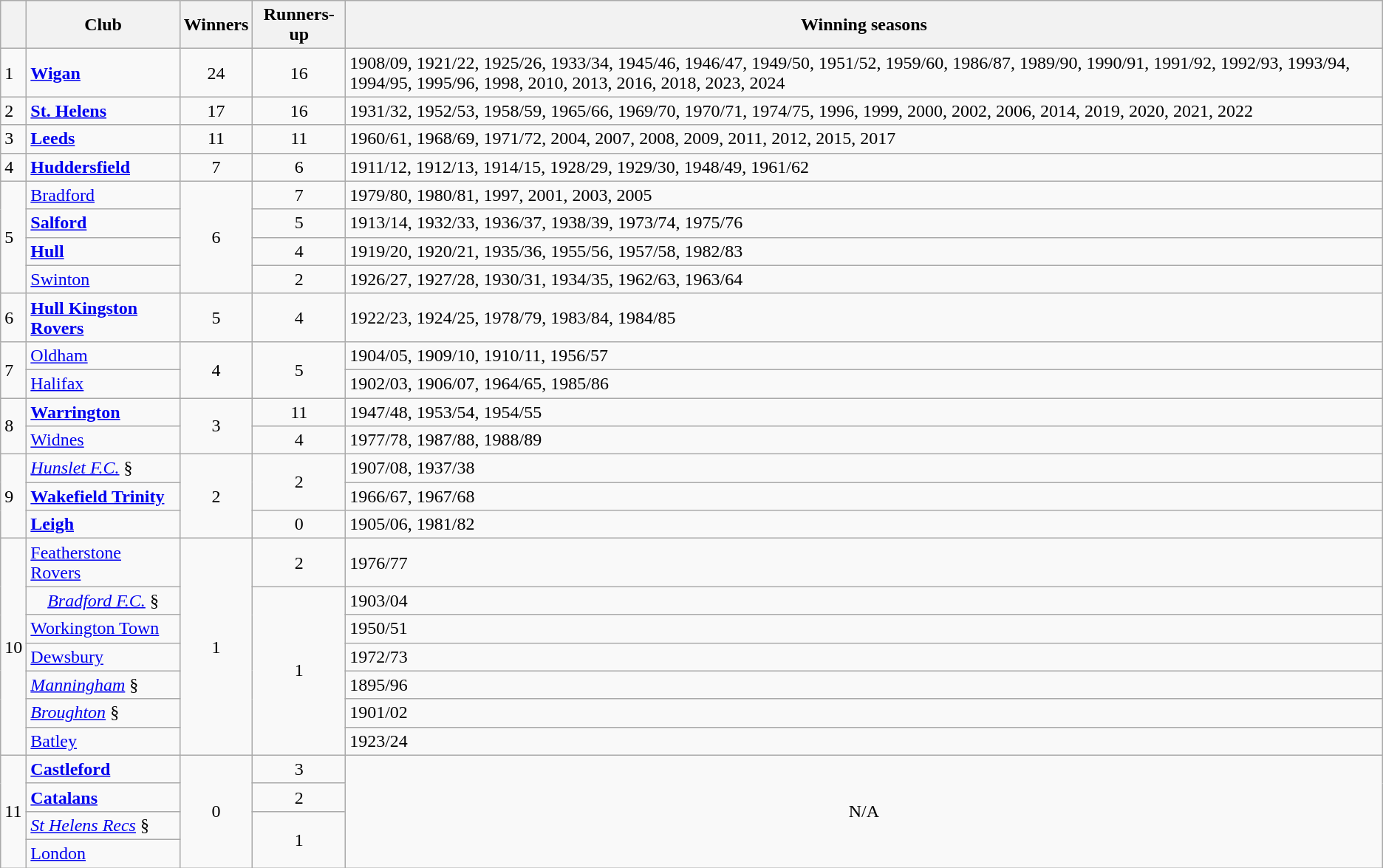<table class="wikitable sortable">
<tr>
<th></th>
<th>Club</th>
<th>Winners</th>
<th>Runners-up</th>
<th>Winning seasons</th>
</tr>
<tr>
<td>1</td>
<td> <strong><a href='#'>Wigan</a></strong></td>
<td align="center">24</td>
<td align="center">16</td>
<td>1908/09, 1921/22, 1925/26, 1933/34, 1945/46, 1946/47, 1949/50, 1951/52, 1959/60, 1986/87, 1989/90, 1990/91, 1991/92, 1992/93, 1993/94, 1994/95, 1995/96, 1998, 2010, 2013, 2016, 2018, 2023, 2024</td>
</tr>
<tr>
<td>2</td>
<td> <strong><a href='#'>St. Helens</a></strong></td>
<td align="center">17</td>
<td align="center">16</td>
<td>1931/32, 1952/53, 1958/59, 1965/66, 1969/70, 1970/71, 1974/75, 1996, 1999, 2000, 2002, 2006, 2014, 2019, 2020, 2021, 2022</td>
</tr>
<tr>
<td>3</td>
<td> <strong><a href='#'>Leeds</a></strong></td>
<td align="center">11</td>
<td align="center">11</td>
<td>1960/61, 1968/69, 1971/72, 2004, 2007, 2008, 2009, 2011, 2012, 2015, 2017</td>
</tr>
<tr>
<td>4</td>
<td> <strong><a href='#'>Huddersfield</a></strong></td>
<td align="center">7</td>
<td align="center">6</td>
<td>1911/12, 1912/13, 1914/15, 1928/29, 1929/30, 1948/49, 1961/62</td>
</tr>
<tr>
<td rowspan=4>5</td>
<td> <a href='#'>Bradford</a></td>
<td align="center" rowspan=4>6</td>
<td align="center">7</td>
<td>1979/80, 1980/81, 1997, 2001, 2003, 2005</td>
</tr>
<tr>
<td> <strong><a href='#'>Salford</a></strong></td>
<td align="center">5</td>
<td>1913/14, 1932/33, 1936/37, 1938/39, 1973/74, 1975/76</td>
</tr>
<tr>
<td> <strong><a href='#'>Hull</a></strong></td>
<td align="center">4</td>
<td>1919/20, 1920/21, 1935/36, 1955/56, 1957/58, 1982/83</td>
</tr>
<tr>
<td> <a href='#'>Swinton</a></td>
<td align="center">2</td>
<td>1926/27, 1927/28, 1930/31, 1934/35, 1962/63, 1963/64</td>
</tr>
<tr>
<td>6</td>
<td> <strong><a href='#'>Hull Kingston Rovers</a></strong></td>
<td align="center">5</td>
<td align="center">4</td>
<td>1922/23, 1924/25, 1978/79, 1983/84, 1984/85</td>
</tr>
<tr>
<td rowspan=2>7</td>
<td> <a href='#'>Oldham</a></td>
<td align="center" rowspan=2>4</td>
<td align="center" rowspan=2>5</td>
<td>1904/05, 1909/10, 1910/11, 1956/57</td>
</tr>
<tr>
<td> <a href='#'>Halifax</a></td>
<td>1902/03, 1906/07, 1964/65, 1985/86</td>
</tr>
<tr>
<td rowspan=2>8</td>
<td> <strong><a href='#'>Warrington</a></strong></td>
<td align="center" rowspan=2>3</td>
<td align="center">11</td>
<td>1947/48, 1953/54, 1954/55</td>
</tr>
<tr>
<td> <a href='#'>Widnes</a></td>
<td align="center">4</td>
<td>1977/78, 1987/88, 1988/89</td>
</tr>
<tr>
<td rowspan=3>9</td>
<td> <em><a href='#'>Hunslet F.C.</a></em> §</td>
<td align="center" rowspan=3>2</td>
<td align="center" rowspan=2>2</td>
<td>1907/08, 1937/38</td>
</tr>
<tr>
<td> <strong><a href='#'>Wakefield Trinity</a></strong></td>
<td>1966/67, 1967/68</td>
</tr>
<tr>
<td> <strong><a href='#'>Leigh</a></strong></td>
<td align="center">0</td>
<td>1905/06, 1981/82</td>
</tr>
<tr>
<td rowspan=7>10</td>
<td> <a href='#'>Featherstone Rovers</a></td>
<td align="center" rowspan=7>1</td>
<td align="center">2</td>
<td>1976/77</td>
</tr>
<tr>
<td align="center"><em><a href='#'>Bradford F.C.</a></em> §</td>
<td align="center" rowspan=6>1</td>
<td>1903/04</td>
</tr>
<tr>
<td> <a href='#'>Workington Town</a></td>
<td>1950/51</td>
</tr>
<tr>
<td> <a href='#'>Dewsbury</a></td>
<td>1972/73</td>
</tr>
<tr>
<td> <em><a href='#'>Manningham</a></em> §</td>
<td>1895/96</td>
</tr>
<tr>
<td> <em><a href='#'>Broughton</a></em> §</td>
<td>1901/02</td>
</tr>
<tr>
<td> <a href='#'>Batley</a></td>
<td>1923/24</td>
</tr>
<tr>
<td rowspan=4>11</td>
<td> <strong><a href='#'>Castleford</a></strong></td>
<td align="center" rowspan=4>0</td>
<td align="center">3</td>
<td align="center" rowspan=4>N/A</td>
</tr>
<tr>
<td> <strong><a href='#'>Catalans</a></strong></td>
<td align="center">2</td>
</tr>
<tr>
<td> <em><a href='#'>St Helens Recs</a></em> §</td>
<td align="center" rowspan=2>1</td>
</tr>
<tr>
<td> <a href='#'>London</a></td>
</tr>
</table>
